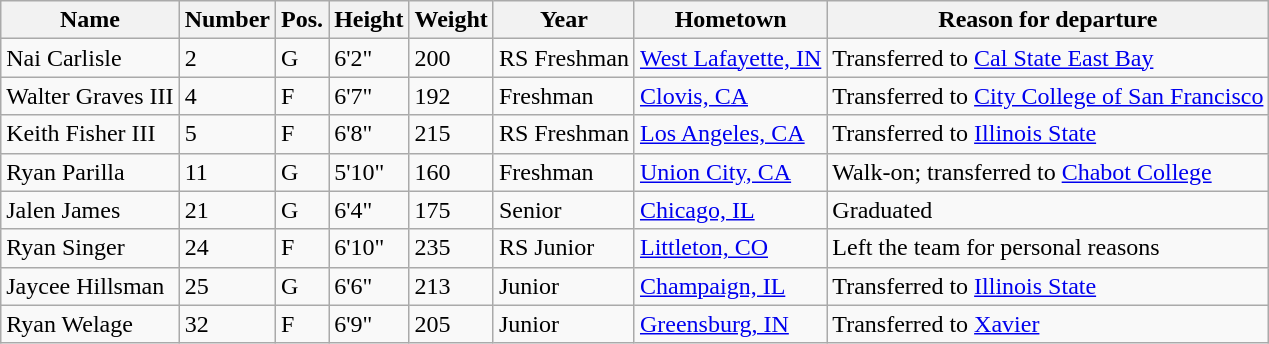<table class="wikitable sortable" border="1">
<tr>
<th>Name</th>
<th>Number</th>
<th>Pos.</th>
<th>Height</th>
<th>Weight</th>
<th>Year</th>
<th>Hometown</th>
<th class="unsortable">Reason for departure</th>
</tr>
<tr>
<td>Nai Carlisle</td>
<td>2</td>
<td>G</td>
<td>6'2"</td>
<td>200</td>
<td>RS Freshman</td>
<td><a href='#'>West Lafayette, IN</a></td>
<td>Transferred to <a href='#'>Cal State East Bay</a></td>
</tr>
<tr>
<td>Walter Graves III</td>
<td>4</td>
<td>F</td>
<td>6'7"</td>
<td>192</td>
<td>Freshman</td>
<td><a href='#'>Clovis, CA</a></td>
<td>Transferred to <a href='#'>City College of San Francisco</a></td>
</tr>
<tr>
<td>Keith Fisher III</td>
<td>5</td>
<td>F</td>
<td>6'8"</td>
<td>215</td>
<td>RS Freshman</td>
<td><a href='#'>Los Angeles, CA</a></td>
<td>Transferred to <a href='#'>Illinois State</a></td>
</tr>
<tr>
<td>Ryan Parilla</td>
<td>11</td>
<td>G</td>
<td>5'10"</td>
<td>160</td>
<td>Freshman</td>
<td><a href='#'>Union City, CA</a></td>
<td>Walk-on; transferred to <a href='#'>Chabot College</a></td>
</tr>
<tr>
<td>Jalen James</td>
<td>21</td>
<td>G</td>
<td>6'4"</td>
<td>175</td>
<td>Senior</td>
<td><a href='#'>Chicago, IL</a></td>
<td>Graduated</td>
</tr>
<tr>
<td>Ryan Singer</td>
<td>24</td>
<td>F</td>
<td>6'10"</td>
<td>235</td>
<td>RS Junior</td>
<td><a href='#'>Littleton, CO</a></td>
<td>Left the team for personal reasons</td>
</tr>
<tr>
<td>Jaycee Hillsman</td>
<td>25</td>
<td>G</td>
<td>6'6"</td>
<td>213</td>
<td>Junior</td>
<td><a href='#'>Champaign, IL</a></td>
<td>Transferred to <a href='#'>Illinois State</a></td>
</tr>
<tr>
<td>Ryan Welage</td>
<td>32</td>
<td>F</td>
<td>6'9"</td>
<td>205</td>
<td>Junior</td>
<td><a href='#'>Greensburg, IN</a></td>
<td>Transferred to <a href='#'>Xavier</a></td>
</tr>
</table>
